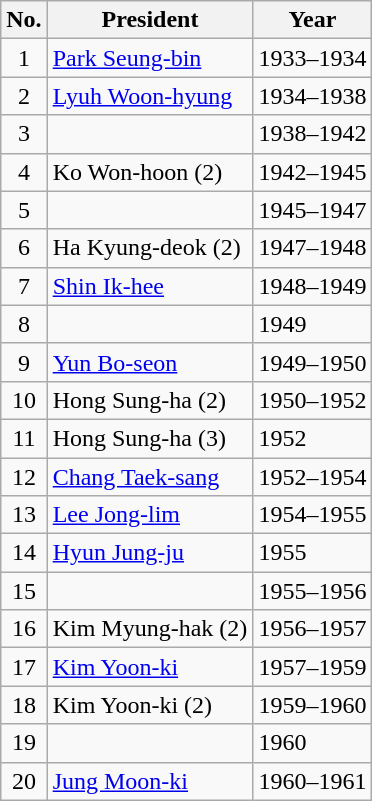<table class="wikitable">
<tr>
<th>No.</th>
<th>President</th>
<th>Year</th>
</tr>
<tr>
<td align="center">1</td>
<td><a href='#'>Park Seung-bin</a></td>
<td>1933–1934</td>
</tr>
<tr>
<td align="center">2</td>
<td><a href='#'>Lyuh Woon-hyung</a></td>
<td>1934–1938</td>
</tr>
<tr>
<td align="center">3</td>
<td></td>
<td>1938–1942</td>
</tr>
<tr>
<td align="center">4</td>
<td>Ko Won-hoon (2)</td>
<td>1942–1945</td>
</tr>
<tr>
<td align="center">5</td>
<td></td>
<td>1945–1947</td>
</tr>
<tr>
<td align="center">6</td>
<td>Ha Kyung-deok (2)</td>
<td>1947–1948</td>
</tr>
<tr>
<td align="center">7</td>
<td><a href='#'>Shin Ik-hee</a></td>
<td>1948–1949</td>
</tr>
<tr>
<td align="center">8</td>
<td></td>
<td>1949</td>
</tr>
<tr>
<td align="center">9</td>
<td><a href='#'>Yun Bo-seon</a></td>
<td>1949–1950</td>
</tr>
<tr>
<td align="center">10</td>
<td>Hong Sung-ha (2)</td>
<td>1950–1952</td>
</tr>
<tr>
<td align="center">11</td>
<td>Hong Sung-ha (3)</td>
<td>1952</td>
</tr>
<tr>
<td align="center">12</td>
<td><a href='#'>Chang Taek-sang</a></td>
<td>1952–1954</td>
</tr>
<tr>
<td align="center">13</td>
<td><a href='#'>Lee Jong-lim</a></td>
<td>1954–1955</td>
</tr>
<tr>
<td align="center">14</td>
<td><a href='#'>Hyun Jung-ju</a></td>
<td>1955</td>
</tr>
<tr>
<td align="center">15</td>
<td></td>
<td>1955–1956</td>
</tr>
<tr>
<td align="center">16</td>
<td>Kim Myung-hak (2)</td>
<td>1956–1957</td>
</tr>
<tr>
<td align="center">17</td>
<td><a href='#'>Kim Yoon-ki</a></td>
<td>1957–1959</td>
</tr>
<tr>
<td align="center">18</td>
<td>Kim Yoon-ki (2)</td>
<td>1959–1960</td>
</tr>
<tr>
<td align="center">19</td>
<td></td>
<td>1960</td>
</tr>
<tr>
<td align="center">20</td>
<td><a href='#'>Jung Moon-ki</a></td>
<td>1960–1961</td>
</tr>
</table>
